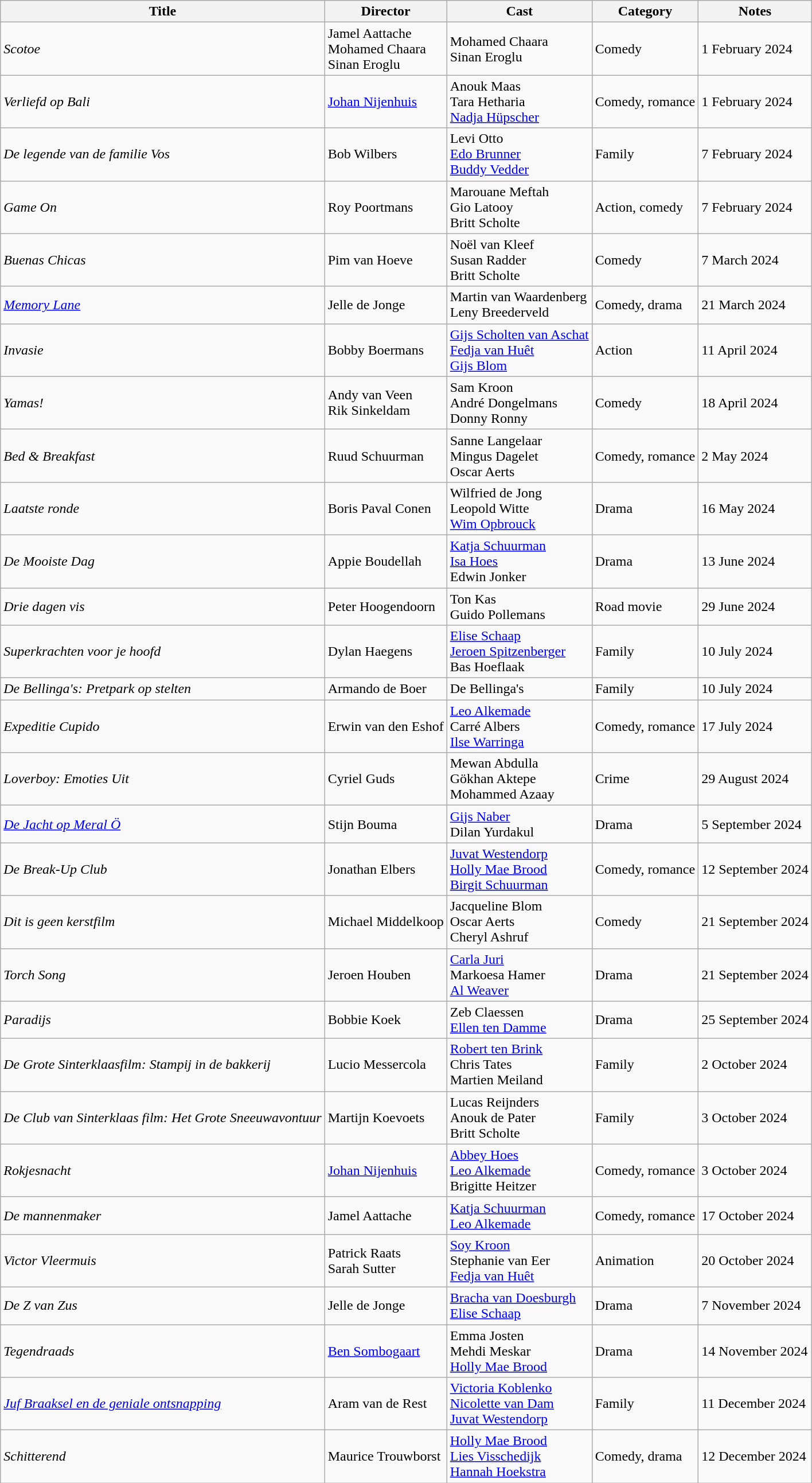<table class="wikitable">
<tr>
<th>Title</th>
<th>Director</th>
<th>Cast</th>
<th>Category</th>
<th>Notes</th>
</tr>
<tr>
<td><em>Scotoe</em></td>
<td>Jamel Aattache<br>Mohamed Chaara<br>Sinan Eroglu</td>
<td>Mohamed Chaara<br>Sinan Eroglu</td>
<td>Comedy</td>
<td>1 February 2024</td>
</tr>
<tr>
<td><em>Verliefd op Bali</em></td>
<td><a href='#'>Johan Nijenhuis</a></td>
<td>Anouk Maas<br>Tara Hetharia<br><a href='#'>Nadja Hüpscher</a></td>
<td>Comedy, romance</td>
<td>1 February 2024</td>
</tr>
<tr>
<td><em>De legende van de familie Vos</em></td>
<td>Bob Wilbers</td>
<td>Levi Otto<br><a href='#'>Edo Brunner</a><br><a href='#'>Buddy Vedder</a></td>
<td>Family</td>
<td>7 February 2024</td>
</tr>
<tr>
<td><em>Game On</em></td>
<td>Roy Poortmans</td>
<td>Marouane Meftah<br>Gio Latooy<br>Britt Scholte</td>
<td>Action, comedy</td>
<td>7 February 2024</td>
</tr>
<tr>
<td><em>Buenas Chicas</em></td>
<td>Pim van Hoeve</td>
<td>Noël van Kleef<br>Susan Radder<br>Britt Scholte</td>
<td>Comedy</td>
<td>7 March 2024</td>
</tr>
<tr>
<td><em><a href='#'>Memory Lane</a></em></td>
<td>Jelle de Jonge</td>
<td>Martin van Waardenberg<br>Leny Breederveld</td>
<td>Comedy, drama</td>
<td>21 March 2024</td>
</tr>
<tr>
<td><em>Invasie</em></td>
<td>Bobby Boermans</td>
<td><a href='#'>Gijs Scholten van Aschat</a><br><a href='#'>Fedja van Huêt</a><br><a href='#'>Gijs Blom</a></td>
<td>Action</td>
<td>11 April 2024</td>
</tr>
<tr>
<td><em>Yamas!</em></td>
<td>Andy van Veen<br>Rik Sinkeldam</td>
<td>Sam Kroon<br>André Dongelmans<br>Donny Ronny</td>
<td>Comedy</td>
<td>18 April 2024</td>
</tr>
<tr>
<td><em>Bed & Breakfast</em></td>
<td>Ruud Schuurman</td>
<td>Sanne Langelaar<br>Mingus Dagelet<br>Oscar Aerts</td>
<td>Comedy, romance</td>
<td>2 May 2024</td>
</tr>
<tr>
<td><em>Laatste ronde</em></td>
<td>Boris Paval Conen</td>
<td>Wilfried de Jong<br>Leopold Witte<br><a href='#'>Wim Opbrouck</a></td>
<td>Drama</td>
<td>16 May 2024</td>
</tr>
<tr>
<td><em> De Mooiste Dag</em></td>
<td>Appie Boudellah</td>
<td><a href='#'>Katja Schuurman</a><br><a href='#'>Isa Hoes</a><br>Edwin Jonker</td>
<td>Drama</td>
<td>13 June 2024</td>
</tr>
<tr>
<td><em>Drie dagen vis</em></td>
<td>Peter Hoogendoorn</td>
<td>Ton Kas<br>Guido Pollemans</td>
<td>Road movie</td>
<td>29 June 2024</td>
</tr>
<tr>
<td><em>Superkrachten voor je hoofd</em></td>
<td>Dylan Haegens</td>
<td><a href='#'>Elise Schaap</a><br><a href='#'>Jeroen Spitzenberger</a><br>Bas Hoeflaak</td>
<td>Family</td>
<td>10 July 2024</td>
</tr>
<tr>
<td><em>De Bellinga's: Pretpark op stelten</em></td>
<td>Armando de Boer</td>
<td>De Bellinga's</td>
<td>Family</td>
<td>10 July 2024</td>
</tr>
<tr>
<td><em>Expeditie Cupido</em></td>
<td>Erwin van den Eshof</td>
<td><a href='#'>Leo Alkemade</a><br>Carré Albers<br><a href='#'>Ilse Warringa</a></td>
<td>Comedy, romance</td>
<td>17 July 2024</td>
</tr>
<tr>
<td><em>Loverboy: Emoties Uit</em></td>
<td>Cyriel Guds</td>
<td>Mewan Abdulla<br>Gökhan Aktepe<br>Mohammed Azaay</td>
<td>Crime</td>
<td>29 August 2024</td>
</tr>
<tr>
<td><em><a href='#'>De Jacht op Meral Ö</a></em></td>
<td>Stijn Bouma</td>
<td><a href='#'>Gijs Naber</a><br>Dilan Yurdakul</td>
<td>Drama</td>
<td>5 September 2024</td>
</tr>
<tr>
<td><em>De Break-Up Club</em></td>
<td>Jonathan Elbers</td>
<td><a href='#'>Juvat Westendorp</a><br><a href='#'>Holly Mae Brood</a><br><a href='#'>Birgit Schuurman</a></td>
<td>Comedy, romance</td>
<td>12 September 2024</td>
</tr>
<tr>
<td><em>Dit is geen kerstfilm</em></td>
<td>Michael Middelkoop</td>
<td>Jacqueline Blom<br>Oscar Aerts<br>Cheryl Ashruf</td>
<td>Comedy</td>
<td>21 September 2024</td>
</tr>
<tr>
<td><em>Torch Song</em></td>
<td>Jeroen Houben</td>
<td><a href='#'>Carla Juri</a><br>Markoesa Hamer<br><a href='#'>Al Weaver</a></td>
<td>Drama</td>
<td>21 September 2024</td>
</tr>
<tr>
<td><em>Paradijs</em></td>
<td>Bobbie Koek</td>
<td>Zeb Claessen<br><a href='#'>Ellen ten Damme</a></td>
<td>Drama</td>
<td>25 September 2024</td>
</tr>
<tr>
<td><em>De Grote Sinterklaasfilm: Stampij in de bakkerij</em></td>
<td>Lucio Messercola</td>
<td><a href='#'>Robert ten Brink</a><br>Chris Tates<br>Martien Meiland</td>
<td>Family</td>
<td>2 October 2024</td>
</tr>
<tr>
<td><em>De Club van Sinterklaas film: Het Grote Sneeuwavontuur</em></td>
<td>Martijn Koevoets</td>
<td>Lucas Reijnders<br>Anouk de Pater<br>Britt Scholte</td>
<td>Family</td>
<td>3 October 2024</td>
</tr>
<tr>
<td><em>Rokjesnacht</em></td>
<td><a href='#'>Johan Nijenhuis</a></td>
<td><a href='#'>Abbey Hoes</a><br><a href='#'>Leo Alkemade</a><br>Brigitte Heitzer</td>
<td>Comedy, romance</td>
<td>3 October 2024</td>
</tr>
<tr>
<td><em>De mannenmaker</em></td>
<td>Jamel Aattache</td>
<td><a href='#'>Katja Schuurman</a><br><a href='#'>Leo Alkemade</a></td>
<td>Comedy, romance</td>
<td>17 October 2024</td>
</tr>
<tr>
<td><em>Victor Vleermuis</em></td>
<td>Patrick Raats<br>Sarah Sutter</td>
<td><a href='#'>Soy Kroon</a><br>Stephanie van Eer<br><a href='#'>Fedja van Huêt</a></td>
<td>Animation</td>
<td>20 October 2024</td>
</tr>
<tr>
<td><em>De Z van Zus</em></td>
<td>Jelle de Jonge</td>
<td><a href='#'>Bracha van Doesburgh</a><br><a href='#'>Elise Schaap</a></td>
<td>Drama</td>
<td>7 November 2024</td>
</tr>
<tr>
<td><em>Tegendraads</em></td>
<td><a href='#'>Ben Sombogaart</a></td>
<td>Emma Josten<br>Mehdi Meskar<br><a href='#'>Holly Mae Brood</a></td>
<td>Drama</td>
<td>14 November 2024</td>
</tr>
<tr>
<td><em><a href='#'>Juf Braaksel en de geniale ontsnapping</a></em></td>
<td>Aram van de Rest</td>
<td><a href='#'>Victoria Koblenko</a><br><a href='#'>Nicolette van Dam</a><br><a href='#'>Juvat Westendorp</a></td>
<td>Family</td>
<td>11 December 2024</td>
</tr>
<tr>
<td><em>Schitterend</em></td>
<td>Maurice Trouwborst</td>
<td><a href='#'>Holly Mae Brood</a><br><a href='#'>Lies Visschedijk</a><br><a href='#'>Hannah Hoekstra</a></td>
<td>Comedy, drama</td>
<td>12 December 2024</td>
</tr>
</table>
